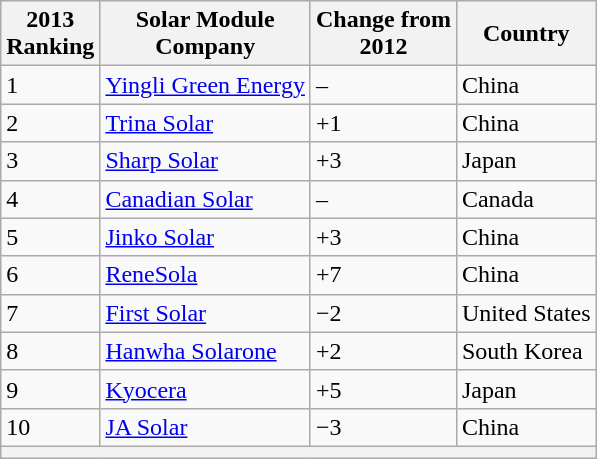<table class="wikitable">
<tr>
<th>2013<br>Ranking</th>
<th>Solar Module <br> Company</th>
<th>Change from<br>2012</th>
<th>Country</th>
</tr>
<tr>
<td>1</td>
<td><a href='#'>Yingli Green Energy</a></td>
<td>–</td>
<td> China</td>
</tr>
<tr>
<td>2</td>
<td><a href='#'>Trina Solar</a></td>
<td>+1</td>
<td> China</td>
</tr>
<tr>
<td>3</td>
<td><a href='#'>Sharp Solar</a></td>
<td>+3</td>
<td> Japan</td>
</tr>
<tr>
<td>4</td>
<td><a href='#'>Canadian Solar</a></td>
<td>–</td>
<td> Canada</td>
</tr>
<tr>
<td>5</td>
<td><a href='#'>Jinko Solar</a></td>
<td>+3</td>
<td> China</td>
</tr>
<tr>
<td>6</td>
<td><a href='#'>ReneSola</a></td>
<td>+7</td>
<td> China</td>
</tr>
<tr>
<td>7</td>
<td><a href='#'>First Solar</a></td>
<td>−2</td>
<td> United States</td>
</tr>
<tr>
<td>8</td>
<td><a href='#'>Hanwha Solarone</a></td>
<td>+2</td>
<td> South Korea</td>
</tr>
<tr>
<td>9</td>
<td><a href='#'>Kyocera</a></td>
<td>+5</td>
<td> Japan</td>
</tr>
<tr>
<td>10</td>
<td><a href='#'>JA Solar</a></td>
<td>−3</td>
<td> China</td>
</tr>
<tr>
<th colspan=6></th>
</tr>
</table>
